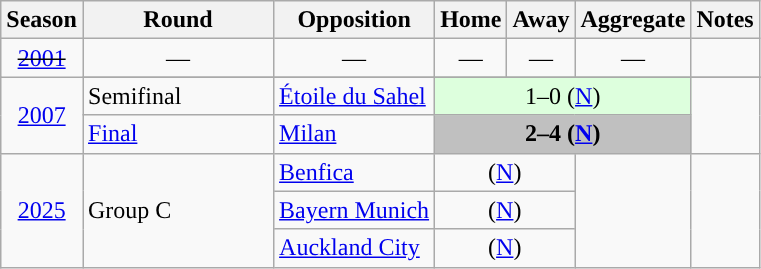<table class="wikitable sortable ">
<tr>
<th align=center>Season</th>
<th width=120>Round</th>
<th>Opposition</th>
<th>Home</th>
<th>Away</th>
<th>Aggregate</th>
<th>Notes</th>
</tr>
<tr>
<td align=center><s><a href='#'>2001</a></s></td>
<td style="text-align:center;">—</td>
<td style="text-align:center;">—</td>
<td style="text-align:center;">—</td>
<td style="text-align:center;">—</td>
<td style="text-align:center;">—</td>
<td style="text-align:center;"></td>
</tr>
<tr>
<td align=center rowspan=3><a href='#'>2007</a></td>
</tr>
<tr>
<td>Semifinal</td>
<td> <a href='#'>Étoile du Sahel</a></td>
<td colspan="3" style="text-align:center; background:#dfd;">1–0 (<a href='#'>N</a>)</td>
<td rowspan=2 style="text-align:center;"></td>
</tr>
<tr>
<td><a href='#'>Final</a></td>
<td> <a href='#'>Milan</a></td>
<td bgcolor=silver colspan="3" style="text-align:center;"><strong>2–4 (<a href='#'>N</a>)</strong></td>
</tr>
<tr>
<td align=center rowspan="7"><a href='#'>2025</a></td>
<td rowspan="3">Group C</td>
<td> <a href='#'>Benfica</a></td>
<td colspan="2" style="text-align:center; background:">(<a href='#'>N</a>)</td>
<td rowspan=3 style="text-align:center;"></td>
<td rowspan="7"></td>
</tr>
<tr>
<td> <a href='#'>Bayern Munich</a></td>
<td colspan="2" style="text-align:center; background:">(<a href='#'>N</a>)</td>
</tr>
<tr>
<td> <a href='#'>Auckland City</a></td>
<td colspan="2" style="text-align:center; background:">(<a href='#'>N</a>)</td>
</tr>
</table>
